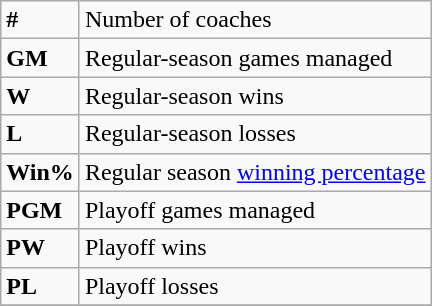<table class="wikitable">
<tr>
<td><strong>#</strong></td>
<td>Number of coaches</td>
</tr>
<tr>
<td><strong>GM</strong></td>
<td>Regular-season games managed</td>
</tr>
<tr>
<td><strong>W</strong></td>
<td>Regular-season wins</td>
</tr>
<tr>
<td><strong>L</strong></td>
<td>Regular-season losses</td>
</tr>
<tr>
<td><strong>Win%</strong></td>
<td>Regular season <a href='#'>winning percentage</a></td>
</tr>
<tr>
<td><strong>PGM</strong></td>
<td>Playoff games managed</td>
</tr>
<tr>
<td><strong>PW</strong></td>
<td>Playoff wins</td>
</tr>
<tr>
<td><strong>PL</strong></td>
<td>Playoff losses</td>
</tr>
<tr>
</tr>
</table>
